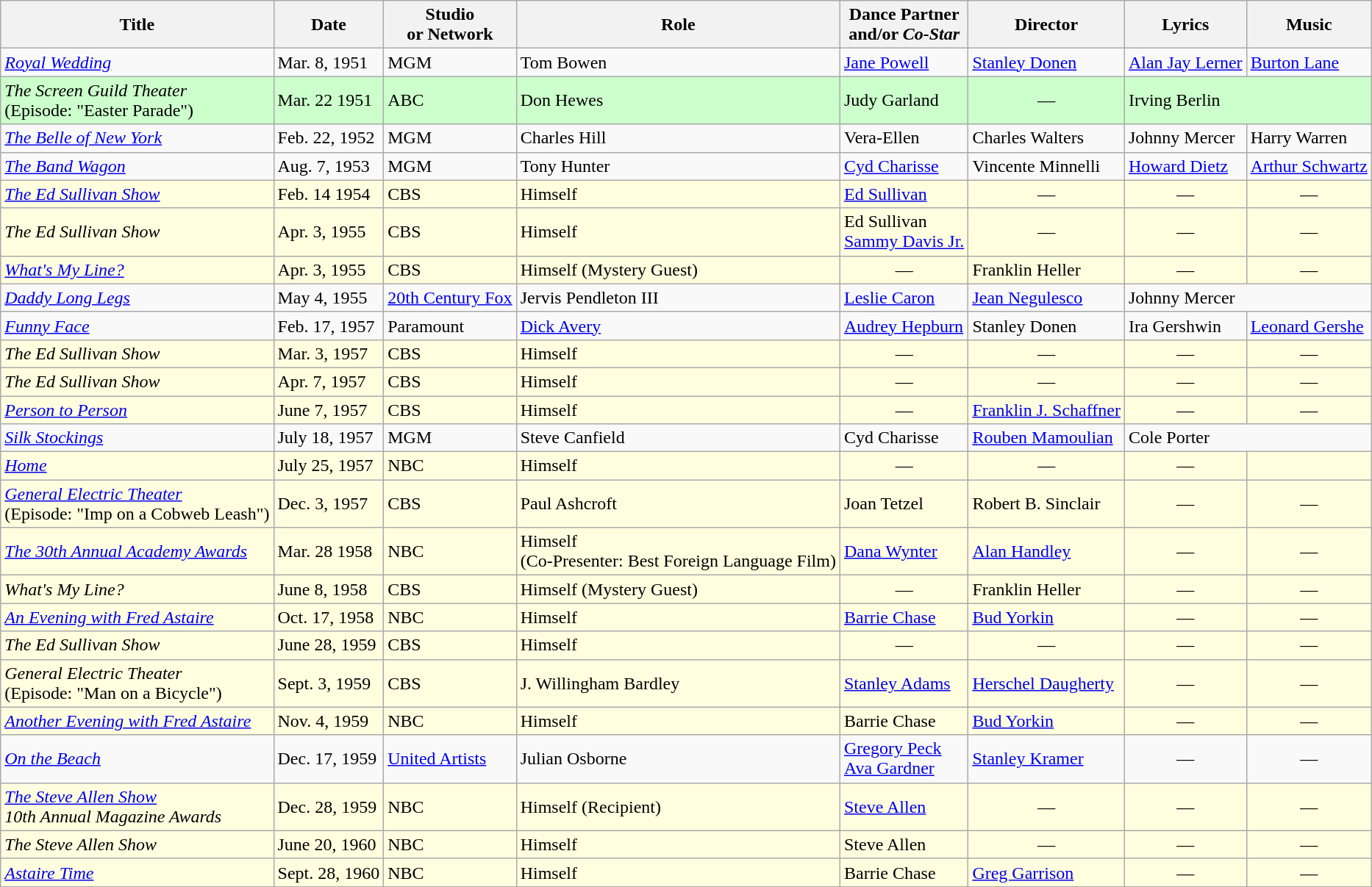<table class="wikitable">
<tr>
<th>Title</th>
<th>Date</th>
<th>Studio<br>or Network</th>
<th>Role</th>
<th>Dance Partner<br>and/or <em>Co-Star</em></th>
<th>Director</th>
<th>Lyrics</th>
<th>Music</th>
</tr>
<tr>
<td><em><a href='#'>Royal Wedding</a></em></td>
<td>Mar. 8, 1951</td>
<td>MGM</td>
<td>Tom Bowen</td>
<td><a href='#'>Jane Powell</a></td>
<td><a href='#'>Stanley Donen</a></td>
<td><a href='#'>Alan Jay Lerner</a></td>
<td><a href='#'>Burton Lane</a></td>
</tr>
<tr bgcolor=CCFFCC>
<td><em>The Screen Guild Theater</em><br>(Episode: "Easter Parade")</td>
<td>Mar. 22 1951</td>
<td>ABC</td>
<td>Don Hewes</td>
<td>Judy Garland</td>
<td align="center">—</td>
<td colspan="2">Irving Berlin</td>
</tr>
<tr>
<td><em><a href='#'>The Belle of New York</a></em></td>
<td>Feb. 22, 1952</td>
<td>MGM</td>
<td>Charles Hill</td>
<td>Vera-Ellen</td>
<td>Charles Walters</td>
<td>Johnny Mercer</td>
<td>Harry Warren</td>
</tr>
<tr>
<td><em><a href='#'>The Band Wagon</a></em></td>
<td>Aug. 7, 1953</td>
<td>MGM</td>
<td>Tony Hunter</td>
<td><a href='#'>Cyd Charisse</a></td>
<td>Vincente Minnelli</td>
<td><a href='#'>Howard Dietz</a></td>
<td><a href='#'>Arthur Schwartz</a></td>
</tr>
<tr bgcolor=lightyellow>
<td><em><a href='#'>The Ed Sullivan Show</a></em></td>
<td>Feb. 14 1954</td>
<td>CBS</td>
<td>Himself</td>
<td><a href='#'>Ed Sullivan</a></td>
<td align="center">—</td>
<td align="center">—</td>
<td align="center">—</td>
</tr>
<tr bgcolor=lightyellow>
<td><em>The Ed Sullivan Show</em></td>
<td>Apr. 3, 1955</td>
<td>CBS</td>
<td>Himself</td>
<td>Ed Sullivan<br><a href='#'>Sammy Davis Jr.</a></td>
<td align="center">—</td>
<td align="center">—</td>
<td align="center">—</td>
</tr>
<tr bgcolor=lightyellow>
<td><em><a href='#'>What's My Line?</a></em></td>
<td>Apr. 3, 1955</td>
<td>CBS</td>
<td>Himself (Mystery Guest)</td>
<td align="center">—</td>
<td>Franklin Heller</td>
<td align="center">—</td>
<td align="center">—</td>
</tr>
<tr>
<td><em><a href='#'>Daddy Long Legs</a></em></td>
<td>May 4, 1955</td>
<td><a href='#'>20th Century Fox</a></td>
<td>Jervis Pendleton III</td>
<td><a href='#'>Leslie Caron</a></td>
<td><a href='#'>Jean Negulesco</a></td>
<td colspan="2">Johnny Mercer</td>
</tr>
<tr>
<td><em><a href='#'>Funny Face</a></em></td>
<td>Feb. 17, 1957</td>
<td>Paramount</td>
<td><a href='#'>Dick Avery</a></td>
<td><a href='#'>Audrey Hepburn</a></td>
<td>Stanley Donen</td>
<td>Ira Gershwin</td>
<td><a href='#'>Leonard Gershe</a></td>
</tr>
<tr bgcolor=lightyellow>
<td><em>The Ed Sullivan Show</em></td>
<td>Mar. 3, 1957</td>
<td>CBS</td>
<td>Himself</td>
<td align="center">—</td>
<td align="center">—</td>
<td align="center">—</td>
<td align="center">—</td>
</tr>
<tr bgcolor=lightyellow>
<td><em>The Ed Sullivan Show</em></td>
<td>Apr. 7, 1957</td>
<td>CBS</td>
<td>Himself</td>
<td align="center">—</td>
<td align="center">—</td>
<td align="center">—</td>
<td align="center">—</td>
</tr>
<tr bgcolor=lightyellow>
<td><em><a href='#'>Person to Person</a></em></td>
<td>June 7, 1957</td>
<td>CBS</td>
<td>Himself</td>
<td align="center">—</td>
<td><a href='#'>Franklin J. Schaffner</a></td>
<td align="center">—</td>
<td align="center">—</td>
</tr>
<tr>
<td><em><a href='#'>Silk Stockings</a></em></td>
<td>July 18, 1957</td>
<td>MGM</td>
<td>Steve Canfield</td>
<td>Cyd Charisse</td>
<td><a href='#'>Rouben Mamoulian</a></td>
<td colspan="2">Cole Porter</td>
</tr>
<tr bgcolor=lightyellow>
<td><em><a href='#'>Home</a></em></td>
<td>July 25, 1957</td>
<td>NBC</td>
<td>Himself</td>
<td align="center">—</td>
<td align="center">—</td>
<td align="center">—</td>
<td></td>
</tr>
<tr bgcolor=lightyellow>
<td><em><a href='#'>General Electric Theater</a></em><br>(Episode: "Imp on a Cobweb Leash")</td>
<td>Dec. 3, 1957</td>
<td>CBS</td>
<td>Paul Ashcroft</td>
<td>Joan Tetzel</td>
<td>Robert B. Sinclair</td>
<td align="center">—</td>
<td align="center">—</td>
</tr>
<tr bgcolor=lightyellow>
<td><em><a href='#'>The 30th Annual Academy Awards</a></em></td>
<td>Mar. 28 1958</td>
<td>NBC</td>
<td>Himself<br>(Co-Presenter: Best Foreign Language Film)</td>
<td><a href='#'>Dana Wynter</a></td>
<td><a href='#'>Alan Handley</a></td>
<td align="center">—</td>
<td align="center">—</td>
</tr>
<tr bgcolor=lightyellow>
<td><em>What's My Line?</em></td>
<td>June 8, 1958</td>
<td>CBS</td>
<td>Himself (Mystery Guest)</td>
<td align="center">—</td>
<td>Franklin Heller</td>
<td align="center">—</td>
<td align="center">—</td>
</tr>
<tr bgcolor=lightyellow>
<td><em><a href='#'>An Evening with Fred Astaire</a></em></td>
<td>Oct. 17, 1958</td>
<td>NBC</td>
<td>Himself</td>
<td><a href='#'>Barrie Chase</a></td>
<td><a href='#'>Bud Yorkin</a></td>
<td align="center">—</td>
<td align="center">—</td>
</tr>
<tr bgcolor=lightyellow>
<td><em>The Ed Sullivan Show</em></td>
<td>June 28, 1959</td>
<td>CBS</td>
<td>Himself</td>
<td align="center">—</td>
<td align="center">—</td>
<td align="center">—</td>
<td align="center">—</td>
</tr>
<tr bgcolor=lightyellow>
<td><em>General Electric Theater</em><br>(Episode: "Man on a Bicycle")</td>
<td>Sept. 3, 1959</td>
<td>CBS</td>
<td>J. Willingham Bardley</td>
<td><a href='#'>Stanley Adams</a></td>
<td><a href='#'>Herschel Daugherty</a></td>
<td align="center">—</td>
<td align="center">—</td>
</tr>
<tr bgcolor=lightyellow>
<td><em><a href='#'>Another Evening with Fred Astaire</a></em></td>
<td>Nov. 4, 1959</td>
<td>NBC</td>
<td>Himself</td>
<td>Barrie Chase</td>
<td><a href='#'>Bud Yorkin</a></td>
<td align="center">—</td>
<td align="center">—</td>
</tr>
<tr>
<td><em><a href='#'>On the Beach</a></em></td>
<td>Dec. 17, 1959</td>
<td><a href='#'>United Artists</a></td>
<td>Julian Osborne</td>
<td><a href='#'>Gregory Peck</a><br><a href='#'>Ava Gardner</a></td>
<td><a href='#'>Stanley Kramer</a></td>
<td align="center">—</td>
<td align="center">—</td>
</tr>
<tr bgcolor=lightyellow>
<td><em><a href='#'>The Steve Allen Show</a></em><br><em>10th Annual Magazine Awards</em></td>
<td>Dec. 28, 1959</td>
<td>NBC</td>
<td>Himself (Recipient)</td>
<td><a href='#'>Steve Allen</a></td>
<td align="center">—</td>
<td align="center">—</td>
<td align="center">—</td>
</tr>
<tr bgcolor=lightyellow>
<td><em>The Steve Allen Show</em></td>
<td>June 20, 1960</td>
<td>NBC</td>
<td>Himself</td>
<td>Steve Allen</td>
<td align="center">—</td>
<td align="center">—</td>
<td align="center">—</td>
</tr>
<tr bgcolor=lightyellow>
<td><em><a href='#'>Astaire Time</a></em></td>
<td>Sept. 28, 1960</td>
<td>NBC</td>
<td>Himself</td>
<td>Barrie Chase</td>
<td><a href='#'>Greg Garrison</a></td>
<td align="center">—</td>
<td align="center">—</td>
</tr>
<tr bgcolor=lightyellow>
</tr>
</table>
